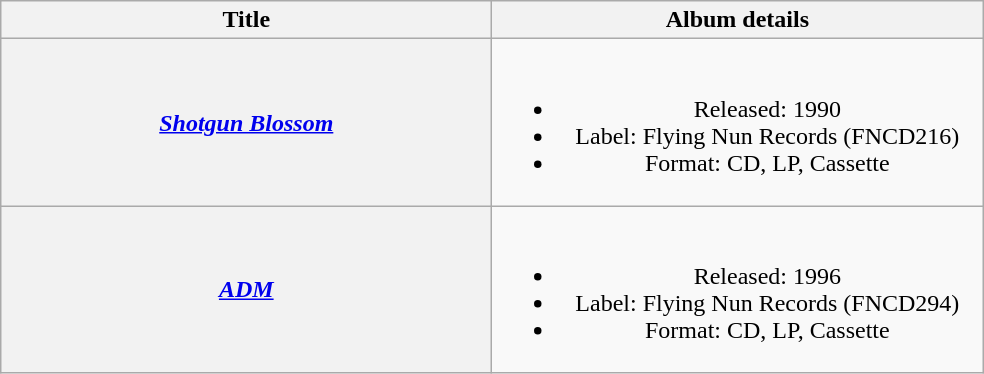<table class="wikitable plainrowheaders" style="text-align:center;" border="1">
<tr>
<th scope="col" rowspan="1" style="width:20em;">Title</th>
<th scope="col" rowspan="1" style="width:20em;">Album details</th>
</tr>
<tr>
<th scope="row"><em><a href='#'>Shotgun Blossom</a></em></th>
<td><br><ul><li>Released: 1990</li><li>Label: Flying Nun Records (FNCD216)</li><li>Format: CD, LP, Cassette</li></ul></td>
</tr>
<tr>
<th scope="row"><em><a href='#'>ADM</a></em></th>
<td><br><ul><li>Released: 1996</li><li>Label: Flying Nun Records (FNCD294)</li><li>Format: CD, LP, Cassette</li></ul></td>
</tr>
</table>
